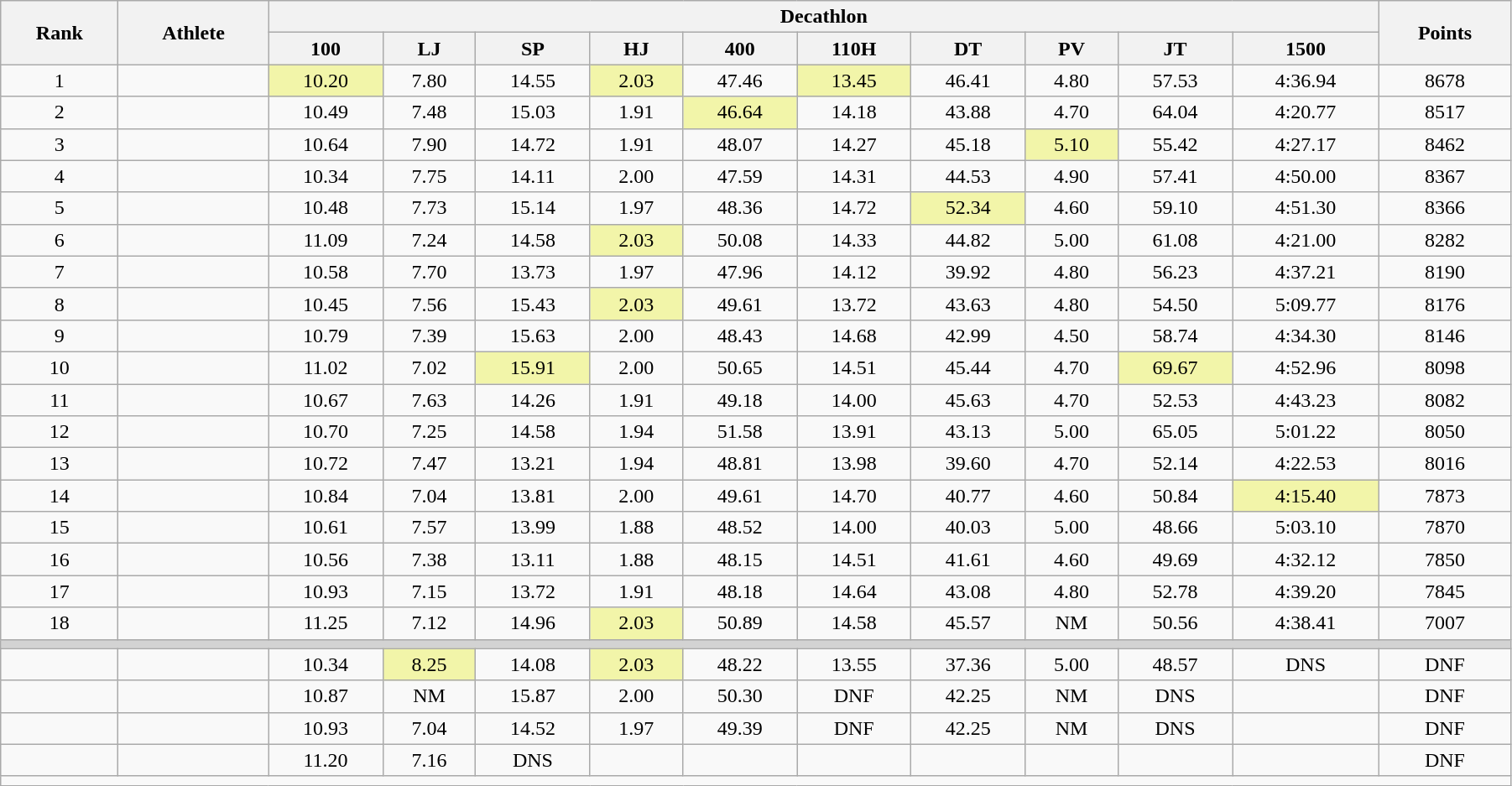<table width="95%" class="wikitable sortable" style=" text-align:center; font-size:100%;">
<tr>
<th rowspan="2">Rank</th>
<th rowspan="2" class=unsortable>Athlete</th>
<th colspan="10">Decathlon</th>
<th rowspan="2">Points</th>
</tr>
<tr>
<th>100</th>
<th>LJ</th>
<th>SP</th>
<th>HJ</th>
<th>400</th>
<th>110H</th>
<th>DT</th>
<th>PV</th>
<th>JT</th>
<th>1500</th>
</tr>
<tr>
<td>1</td>
<td align="left"></td>
<td bgcolor="#f2f5a9">10.20</td>
<td>7.80</td>
<td>14.55</td>
<td bgcolor="#f2f5a9">2.03</td>
<td>47.46</td>
<td bgcolor="#f2f5a9">13.45</td>
<td>46.41</td>
<td>4.80</td>
<td>57.53</td>
<td>4:36.94</td>
<td>8678 </td>
</tr>
<tr>
<td>2</td>
<td align="left"></td>
<td>10.49</td>
<td>7.48</td>
<td>15.03</td>
<td>1.91</td>
<td bgcolor="#f2f5a9">46.64</td>
<td>14.18</td>
<td>43.88</td>
<td>4.70</td>
<td>64.04</td>
<td>4:20.77</td>
<td>8517 </td>
</tr>
<tr>
<td>3</td>
<td align="left"></td>
<td>10.64</td>
<td>7.90</td>
<td>14.72</td>
<td>1.91</td>
<td>48.07</td>
<td>14.27</td>
<td>45.18</td>
<td bgcolor="#f2f5a9">5.10</td>
<td>55.42</td>
<td>4:27.17</td>
<td>8462 </td>
</tr>
<tr>
<td>4</td>
<td align="left"></td>
<td>10.34</td>
<td>7.75</td>
<td>14.11</td>
<td>2.00</td>
<td>47.59</td>
<td>14.31</td>
<td>44.53</td>
<td>4.90</td>
<td>57.41</td>
<td>4:50.00</td>
<td>8367 </td>
</tr>
<tr>
<td>5</td>
<td align="left"></td>
<td>10.48</td>
<td>7.73</td>
<td>15.14</td>
<td>1.97</td>
<td>48.36</td>
<td>14.72</td>
<td bgcolor="#f2f5a9">52.34</td>
<td>4.60</td>
<td>59.10</td>
<td>4:51.30</td>
<td>8366 </td>
</tr>
<tr>
<td>6</td>
<td align="left"></td>
<td>11.09</td>
<td>7.24</td>
<td>14.58</td>
<td bgcolor="#f2f5a9">2.03</td>
<td>50.08</td>
<td>14.33</td>
<td>44.82</td>
<td>5.00</td>
<td>61.08</td>
<td>4:21.00</td>
<td>8282 </td>
</tr>
<tr>
<td>7</td>
<td align="left"></td>
<td>10.58</td>
<td>7.70</td>
<td>13.73</td>
<td>1.97</td>
<td>47.96</td>
<td>14.12</td>
<td>39.92</td>
<td>4.80</td>
<td>56.23</td>
<td>4:37.21</td>
<td>8190 </td>
</tr>
<tr>
<td>8</td>
<td align="left"></td>
<td>10.45</td>
<td>7.56</td>
<td>15.43</td>
<td bgcolor="#f2f5a9">2.03</td>
<td>49.61</td>
<td>13.72</td>
<td>43.63</td>
<td>4.80</td>
<td>54.50</td>
<td>5:09.77</td>
<td>8176 </td>
</tr>
<tr>
<td>9</td>
<td align="left"></td>
<td>10.79</td>
<td>7.39</td>
<td>15.63</td>
<td>2.00</td>
<td>48.43</td>
<td>14.68</td>
<td>42.99</td>
<td>4.50</td>
<td>58.74</td>
<td>4:34.30</td>
<td>8146 </td>
</tr>
<tr>
<td>10</td>
<td align="left"></td>
<td>11.02</td>
<td>7.02</td>
<td bgcolor="#f2f5a9">15.91</td>
<td>2.00</td>
<td>50.65</td>
<td>14.51</td>
<td>45.44</td>
<td>4.70</td>
<td bgcolor="#f2f5a9">69.67</td>
<td>4:52.96</td>
<td>8098 </td>
</tr>
<tr>
<td>11</td>
<td align="left"></td>
<td>10.67</td>
<td>7.63</td>
<td>14.26</td>
<td>1.91</td>
<td>49.18</td>
<td>14.00</td>
<td>45.63</td>
<td>4.70</td>
<td>52.53</td>
<td>4:43.23</td>
<td>8082</td>
</tr>
<tr>
<td>12</td>
<td align="left"></td>
<td>10.70</td>
<td>7.25</td>
<td>14.58</td>
<td>1.94</td>
<td>51.58</td>
<td>13.91</td>
<td>43.13</td>
<td>5.00</td>
<td>65.05</td>
<td>5:01.22</td>
<td>8050 </td>
</tr>
<tr>
<td>13</td>
<td align="left"></td>
<td>10.72</td>
<td>7.47</td>
<td>13.21</td>
<td>1.94</td>
<td>48.81</td>
<td>13.98</td>
<td>39.60</td>
<td>4.70</td>
<td>52.14</td>
<td>4:22.53</td>
<td>8016 </td>
</tr>
<tr>
<td>14</td>
<td align="left"></td>
<td>10.84</td>
<td>7.04</td>
<td>13.81</td>
<td>2.00</td>
<td>49.61</td>
<td>14.70</td>
<td>40.77</td>
<td>4.60</td>
<td>50.84</td>
<td bgcolor="#f2f5a9">4:15.40</td>
<td>7873 </td>
</tr>
<tr>
<td>15</td>
<td align="left"></td>
<td>10.61</td>
<td>7.57</td>
<td>13.99</td>
<td>1.88</td>
<td>48.52</td>
<td>14.00</td>
<td>40.03</td>
<td>5.00</td>
<td>48.66</td>
<td>5:03.10</td>
<td>7870 </td>
</tr>
<tr>
<td>16</td>
<td align="left"></td>
<td>10.56</td>
<td>7.38</td>
<td>13.11</td>
<td>1.88</td>
<td>48.15</td>
<td>14.51</td>
<td>41.61</td>
<td>4.60</td>
<td>49.69</td>
<td>4:32.12</td>
<td>7850 </td>
</tr>
<tr>
<td>17</td>
<td align="left"></td>
<td>10.93</td>
<td>7.15</td>
<td>13.72</td>
<td>1.91</td>
<td>48.18</td>
<td>14.64</td>
<td>43.08</td>
<td>4.80</td>
<td>52.78</td>
<td>4:39.20</td>
<td>7845 </td>
</tr>
<tr>
<td>18</td>
<td align="left"></td>
<td>11.25</td>
<td>7.12</td>
<td>14.96</td>
<td bgcolor="#f2f5a9">2.03</td>
<td>50.89</td>
<td>14.58</td>
<td>45.57</td>
<td>NM</td>
<td>50.56</td>
<td>4:38.41</td>
<td>7007 </td>
</tr>
<tr>
<td bgcolor="lightgray" colspan="13"></td>
</tr>
<tr>
<td></td>
<td align="left"></td>
<td>10.34</td>
<td bgcolor="#f2f5a9">8.25</td>
<td>14.08</td>
<td bgcolor="#f2f5a9">2.03</td>
<td>48.22</td>
<td>13.55</td>
<td>37.36</td>
<td>5.00</td>
<td>48.57</td>
<td>DNS</td>
<td>DNF</td>
</tr>
<tr>
<td></td>
<td align="left"></td>
<td>10.87</td>
<td>NM</td>
<td>15.87</td>
<td>2.00</td>
<td>50.30</td>
<td>DNF</td>
<td>42.25</td>
<td>NM</td>
<td>DNS</td>
<td></td>
<td>DNF</td>
</tr>
<tr>
<td></td>
<td align="left"></td>
<td>10.93</td>
<td>7.04</td>
<td>14.52</td>
<td>1.97</td>
<td>49.39</td>
<td>DNF</td>
<td>42.25</td>
<td>NM</td>
<td>DNS</td>
<td></td>
<td>DNF</td>
</tr>
<tr>
<td></td>
<td align="left"></td>
<td>11.20</td>
<td>7.16</td>
<td>DNS</td>
<td></td>
<td></td>
<td></td>
<td></td>
<td></td>
<td></td>
<td></td>
<td>DNF</td>
</tr>
<tr>
<td colspan="13"></td>
</tr>
</table>
